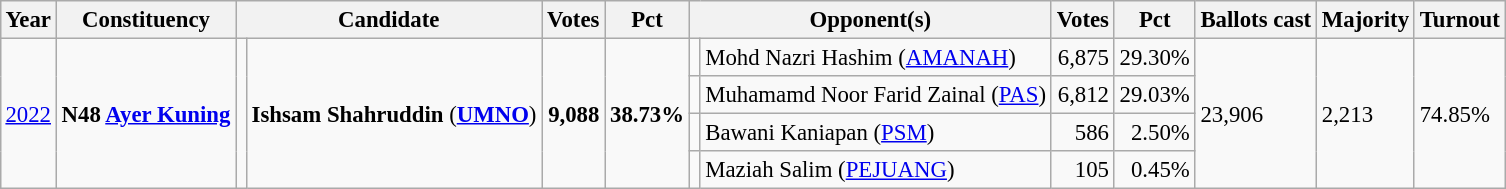<table class="wikitable" style="margin:0.5em ; font-size:95%">
<tr>
<th>Year</th>
<th>Constituency</th>
<th colspan=2>Candidate</th>
<th>Votes</th>
<th>Pct</th>
<th colspan=2>Opponent(s)</th>
<th>Votes</th>
<th>Pct</th>
<th>Ballots cast</th>
<th>Majority</th>
<th>Turnout</th>
</tr>
<tr>
<td rowspan=4><a href='#'>2022</a></td>
<td rowspan=4><strong>N48 <a href='#'>Ayer Kuning</a></strong></td>
<td rowspan=4 ></td>
<td rowspan=4><strong>Ishsam Shahruddin</strong> (<a href='#'><strong>UMNO</strong></a>)</td>
<td rowspan=4 align=right><strong>9,088</strong></td>
<td rowspan=4><strong>38.73%</strong></td>
<td></td>
<td>Mohd Nazri Hashim (<a href='#'>AMANAH</a>)</td>
<td align=right>6,875</td>
<td>29.30%</td>
<td rowspan=4>23,906</td>
<td rowspan=4>2,213</td>
<td rowspan=4>74.85%</td>
</tr>
<tr>
<td bgcolor=></td>
<td>Muhamamd Noor Farid Zainal (<a href='#'>PAS</a>)</td>
<td align=right>6,812</td>
<td>29.03%</td>
</tr>
<tr>
<td bgcolor=></td>
<td>Bawani Kaniapan (<a href='#'>PSM</a>)</td>
<td align=right>586</td>
<td align=right>2.50%</td>
</tr>
<tr>
<td bgcolor=></td>
<td>Maziah Salim (<a href='#'>PEJUANG</a>)</td>
<td align=right>105</td>
<td align=right>0.45%</td>
</tr>
</table>
